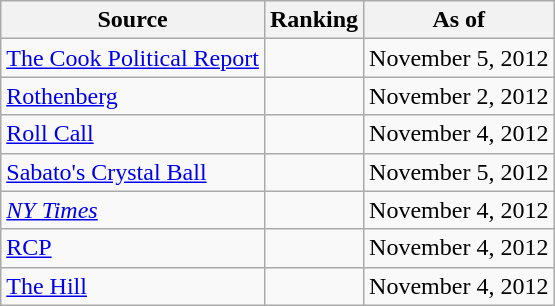<table class="wikitable" style="text-align:center">
<tr>
<th>Source</th>
<th>Ranking</th>
<th>As of</th>
</tr>
<tr>
<td align=left><a href='#'>The Cook Political Report</a></td>
<td></td>
<td>November 5, 2012</td>
</tr>
<tr>
<td align=left><a href='#'>Rothenberg</a></td>
<td></td>
<td>November 2, 2012</td>
</tr>
<tr>
<td align=left><a href='#'>Roll Call</a></td>
<td></td>
<td>November 4, 2012</td>
</tr>
<tr>
<td align=left><a href='#'>Sabato's Crystal Ball</a></td>
<td></td>
<td>November 5, 2012</td>
</tr>
<tr>
<td align=left><a href='#'><em>NY Times</em></a></td>
<td></td>
<td>November 4, 2012</td>
</tr>
<tr>
<td align="left"><a href='#'>RCP</a></td>
<td></td>
<td>November 4, 2012</td>
</tr>
<tr>
<td align=left><a href='#'>The Hill</a></td>
<td></td>
<td>November 4, 2012</td>
</tr>
</table>
